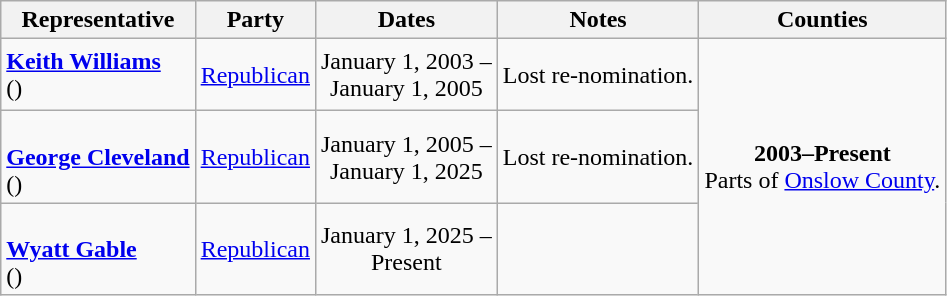<table class=wikitable style="text-align:center">
<tr>
<th>Representative</th>
<th>Party</th>
<th>Dates</th>
<th>Notes</th>
<th>Counties</th>
</tr>
<tr style="height:3em">
<td align=left><strong><a href='#'>Keith Williams</a></strong><br>()</td>
<td><a href='#'>Republican</a></td>
<td nowrap>January 1, 2003 – <br> January 1, 2005</td>
<td>Lost re-nomination.</td>
<td rowspan=3><strong>2003–Present</strong><br> Parts of <a href='#'>Onslow County</a>.<br></td>
</tr>
<tr style="height:3em">
<td align=left><br><strong><a href='#'>George Cleveland</a></strong><br>()</td>
<td><a href='#'>Republican</a></td>
<td nowrap>January 1, 2005 – <br> January 1, 2025</td>
<td>Lost re-nomination.</td>
</tr>
<tr style="height:3em">
<td align=left><br><strong><a href='#'>Wyatt Gable</a></strong><br>()</td>
<td><a href='#'>Republican</a></td>
<td nowrap>January 1, 2025 – <br> Present</td>
<td></td>
</tr>
</table>
